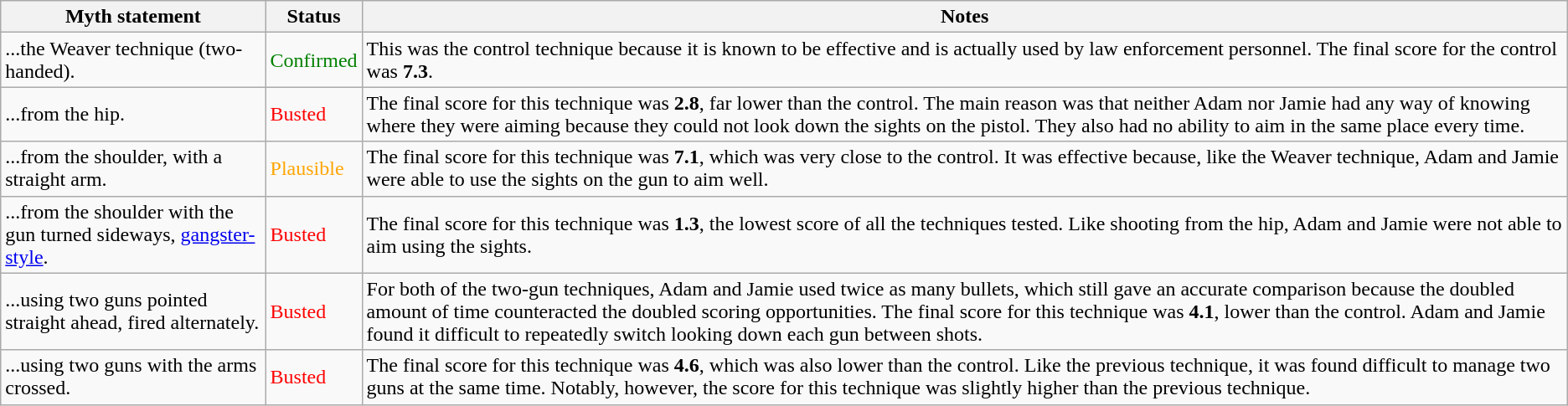<table class="wikitable plainrowheaders">
<tr>
<th>Myth statement</th>
<th>Status</th>
<th>Notes</th>
</tr>
<tr>
<td>...the Weaver technique (two-handed).</td>
<td style="color:green">Confirmed</td>
<td>This was the control technique because it is known to be effective and is actually used by law enforcement personnel. The final score for the control was <strong>7.3</strong>.</td>
</tr>
<tr>
<td>...from the hip.</td>
<td style="color:red">Busted</td>
<td>The final score for this technique was <strong>2.8</strong>, far lower than the control. The main reason was that neither Adam nor Jamie had any way of knowing where they were aiming because they could not look down the sights on the pistol. They also had no ability to aim in the same place every time.</td>
</tr>
<tr>
<td>...from the shoulder, with a straight arm.</td>
<td style="color:orange">Plausible</td>
<td>The final score for this technique was <strong>7.1</strong>, which was very close to the control. It was effective because, like the Weaver technique, Adam and Jamie were able to use the sights on the gun to aim well.</td>
</tr>
<tr>
<td>...from the shoulder with the gun turned sideways, <a href='#'>gangster-style</a>.</td>
<td style="color:red">Busted</td>
<td>The final score for this technique was <strong>1.3</strong>, the lowest score of all the techniques tested. Like shooting from the hip, Adam and Jamie were not able to aim using the sights.</td>
</tr>
<tr>
<td>...using two guns pointed straight ahead, fired alternately.</td>
<td style="color:red">Busted</td>
<td>For both of the two-gun techniques, Adam and Jamie used twice as many bullets, which still gave an accurate comparison because the doubled amount of time counteracted the doubled scoring opportunities. The final score for this technique was <strong>4.1</strong>, lower than the control. Adam and Jamie found it difficult to repeatedly switch looking down each gun between shots.</td>
</tr>
<tr>
<td>...using two guns with the arms crossed.</td>
<td style="color:red">Busted</td>
<td>The final score for this technique was <strong>4.6</strong>, which was also lower than the control. Like the previous technique, it was found difficult to manage two guns at the same time. Notably, however, the score for this technique was slightly higher than the previous technique.</td>
</tr>
</table>
